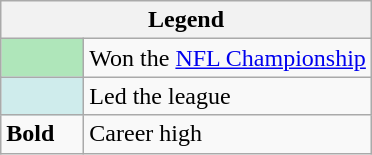<table class="wikitable mw-collapsible mw-collapsed">
<tr>
<th colspan="2">Legend</th>
</tr>
<tr>
<td style="background:#afe6ba; width:3em;"></td>
<td>Won the <a href='#'>NFL Championship</a></td>
</tr>
<tr>
<td style="background:#cfecec; width:3em;"></td>
<td>Led the league</td>
</tr>
<tr>
<td><strong>Bold</strong></td>
<td>Career high</td>
</tr>
</table>
